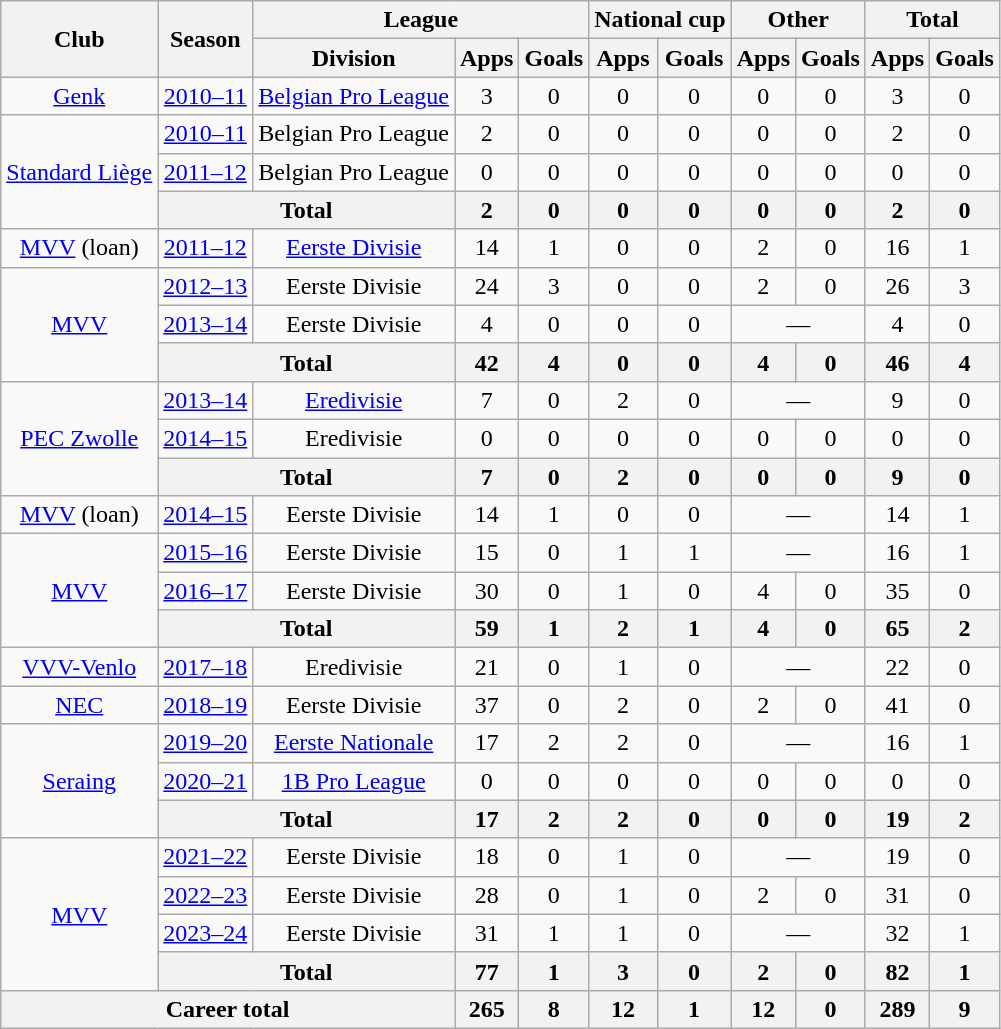<table class="wikitable" style="text-align:center">
<tr>
<th rowspan="2">Club</th>
<th rowspan="2">Season</th>
<th colspan="3">League</th>
<th colspan="2">National cup</th>
<th colspan="2">Other</th>
<th colspan="2">Total</th>
</tr>
<tr>
<th>Division</th>
<th>Apps</th>
<th>Goals</th>
<th>Apps</th>
<th>Goals</th>
<th>Apps</th>
<th>Goals</th>
<th>Apps</th>
<th>Goals</th>
</tr>
<tr>
<td><a href='#'>Genk</a></td>
<td><a href='#'>2010–11</a></td>
<td><a href='#'>Belgian Pro League</a></td>
<td>3</td>
<td>0</td>
<td>0</td>
<td>0</td>
<td>0</td>
<td>0</td>
<td>3</td>
<td>0</td>
</tr>
<tr>
<td rowspan="3"><a href='#'>Standard Liège</a></td>
<td><a href='#'>2010–11</a></td>
<td>Belgian Pro League</td>
<td>2</td>
<td>0</td>
<td>0</td>
<td>0</td>
<td>0</td>
<td>0</td>
<td>2</td>
<td>0</td>
</tr>
<tr>
<td><a href='#'>2011–12</a></td>
<td>Belgian Pro League</td>
<td>0</td>
<td>0</td>
<td>0</td>
<td>0</td>
<td>0</td>
<td>0</td>
<td>0</td>
<td>0</td>
</tr>
<tr>
<th colspan="2">Total</th>
<th>2</th>
<th>0</th>
<th>0</th>
<th>0</th>
<th>0</th>
<th>0</th>
<th>2</th>
<th>0</th>
</tr>
<tr>
<td><a href='#'>MVV</a> (loan)</td>
<td><a href='#'>2011–12</a></td>
<td><a href='#'>Eerste Divisie</a></td>
<td>14</td>
<td>1</td>
<td>0</td>
<td>0</td>
<td>2</td>
<td>0</td>
<td>16</td>
<td>1</td>
</tr>
<tr>
<td rowspan="3"><a href='#'>MVV</a></td>
<td><a href='#'>2012–13</a></td>
<td>Eerste Divisie</td>
<td>24</td>
<td>3</td>
<td>0</td>
<td>0</td>
<td>2</td>
<td>0</td>
<td>26</td>
<td>3</td>
</tr>
<tr>
<td><a href='#'>2013–14</a></td>
<td>Eerste Divisie</td>
<td>4</td>
<td>0</td>
<td>0</td>
<td>0</td>
<td colspan="2">—</td>
<td>4</td>
<td>0</td>
</tr>
<tr>
<th colspan="2">Total</th>
<th>42</th>
<th>4</th>
<th>0</th>
<th>0</th>
<th>4</th>
<th>0</th>
<th>46</th>
<th>4</th>
</tr>
<tr>
<td rowspan="3"><a href='#'>PEC Zwolle</a></td>
<td><a href='#'>2013–14</a></td>
<td><a href='#'>Eredivisie</a></td>
<td>7</td>
<td>0</td>
<td>2</td>
<td>0</td>
<td colspan="2">—</td>
<td>9</td>
<td>0</td>
</tr>
<tr>
<td><a href='#'>2014–15</a></td>
<td>Eredivisie</td>
<td>0</td>
<td>0</td>
<td>0</td>
<td>0</td>
<td>0</td>
<td>0</td>
<td>0</td>
<td>0</td>
</tr>
<tr>
<th colspan="2">Total</th>
<th>7</th>
<th>0</th>
<th>2</th>
<th>0</th>
<th>0</th>
<th>0</th>
<th>9</th>
<th>0</th>
</tr>
<tr>
<td><a href='#'>MVV</a> (loan)</td>
<td><a href='#'>2014–15</a></td>
<td>Eerste Divisie</td>
<td>14</td>
<td>1</td>
<td>0</td>
<td>0</td>
<td colspan="2">—</td>
<td>14</td>
<td>1</td>
</tr>
<tr>
<td rowspan="3"><a href='#'>MVV</a></td>
<td><a href='#'>2015–16</a></td>
<td>Eerste Divisie</td>
<td>15</td>
<td>0</td>
<td>1</td>
<td>1</td>
<td colspan="2">—</td>
<td>16</td>
<td>1</td>
</tr>
<tr>
<td><a href='#'>2016–17</a></td>
<td>Eerste Divisie</td>
<td>30</td>
<td>0</td>
<td>1</td>
<td>0</td>
<td>4</td>
<td>0</td>
<td>35</td>
<td>0</td>
</tr>
<tr>
<th colspan="2">Total</th>
<th>59</th>
<th>1</th>
<th>2</th>
<th>1</th>
<th>4</th>
<th>0</th>
<th>65</th>
<th>2</th>
</tr>
<tr>
<td><a href='#'>VVV-Venlo</a></td>
<td><a href='#'>2017–18</a></td>
<td>Eredivisie</td>
<td>21</td>
<td>0</td>
<td>1</td>
<td>0</td>
<td colspan="2">—</td>
<td>22</td>
<td>0</td>
</tr>
<tr>
<td><a href='#'>NEC</a></td>
<td><a href='#'>2018–19</a></td>
<td>Eerste Divisie</td>
<td>37</td>
<td>0</td>
<td>2</td>
<td>0</td>
<td>2</td>
<td>0</td>
<td>41</td>
<td>0</td>
</tr>
<tr>
<td rowspan="3"><a href='#'>Seraing</a></td>
<td><a href='#'>2019–20</a></td>
<td><a href='#'>Eerste Nationale</a></td>
<td>17</td>
<td>2</td>
<td>2</td>
<td>0</td>
<td colspan="2">—</td>
<td>16</td>
<td>1</td>
</tr>
<tr>
<td><a href='#'>2020–21</a></td>
<td><a href='#'>1B Pro League</a></td>
<td>0</td>
<td>0</td>
<td>0</td>
<td>0</td>
<td>0</td>
<td>0</td>
<td>0</td>
<td>0</td>
</tr>
<tr>
<th colspan="2">Total</th>
<th>17</th>
<th>2</th>
<th>2</th>
<th>0</th>
<th>0</th>
<th>0</th>
<th>19</th>
<th>2</th>
</tr>
<tr>
<td rowspan="4"><a href='#'>MVV</a></td>
<td><a href='#'>2021–22</a></td>
<td>Eerste Divisie</td>
<td>18</td>
<td>0</td>
<td>1</td>
<td>0</td>
<td colspan="2">—</td>
<td>19</td>
<td>0</td>
</tr>
<tr>
<td><a href='#'>2022–23</a></td>
<td>Eerste Divisie</td>
<td>28</td>
<td>0</td>
<td>1</td>
<td>0</td>
<td>2</td>
<td>0</td>
<td>31</td>
<td>0</td>
</tr>
<tr>
<td><a href='#'>2023–24</a></td>
<td>Eerste Divisie</td>
<td>31</td>
<td>1</td>
<td>1</td>
<td>0</td>
<td colspan="2">—</td>
<td>32</td>
<td>1</td>
</tr>
<tr>
<th colspan="2">Total</th>
<th>77</th>
<th>1</th>
<th>3</th>
<th>0</th>
<th>2</th>
<th>0</th>
<th>82</th>
<th>1</th>
</tr>
<tr>
<th colspan="3">Career total</th>
<th>265</th>
<th>8</th>
<th>12</th>
<th>1</th>
<th>12</th>
<th>0</th>
<th>289</th>
<th>9</th>
</tr>
</table>
